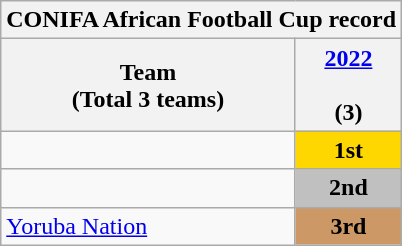<table class="wikitable" style="text-align: center">
<tr>
<th colspan=2>CONIFA African Football Cup record</th>
</tr>
<tr>
<th>Team<br>(Total 3 teams)</th>
<th><a href='#'>2022</a> <br> <br>(3)</th>
</tr>
<tr>
<td style="text-align:left"></td>
<td style="background:gold;"><strong>1st</strong></td>
</tr>
<tr>
<td style="text-align:left"></td>
<td style="background:Silver;"><strong>2nd</strong></td>
</tr>
<tr>
<td style="text-align:left"><a href='#'>Yoruba Nation</a></td>
<td style="background:#c96;"><strong>3rd</strong></td>
</tr>
</table>
